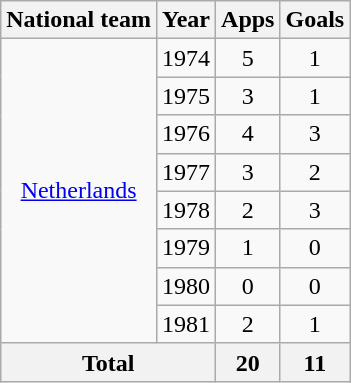<table class="wikitable" style="text-align:center">
<tr>
<th>National team</th>
<th>Year</th>
<th>Apps</th>
<th>Goals</th>
</tr>
<tr>
<td rowspan="8"><a href='#'>Netherlands</a></td>
<td>1974</td>
<td>5</td>
<td>1</td>
</tr>
<tr>
<td>1975</td>
<td>3</td>
<td>1</td>
</tr>
<tr>
<td>1976</td>
<td>4</td>
<td>3</td>
</tr>
<tr>
<td>1977</td>
<td>3</td>
<td>2</td>
</tr>
<tr>
<td>1978</td>
<td>2</td>
<td>3</td>
</tr>
<tr>
<td>1979</td>
<td>1</td>
<td>0</td>
</tr>
<tr>
<td>1980</td>
<td>0</td>
<td>0</td>
</tr>
<tr>
<td>1981</td>
<td>2</td>
<td>1</td>
</tr>
<tr>
<th colspan="2">Total</th>
<th>20</th>
<th>11</th>
</tr>
</table>
